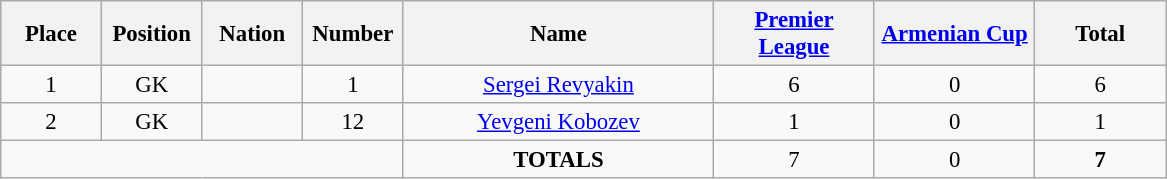<table class="wikitable" style="font-size: 95%; text-align: center;">
<tr>
<th width=60>Place</th>
<th width=60>Position</th>
<th width=60>Nation</th>
<th width=60>Number</th>
<th width=200>Name</th>
<th width=100><a href='#'>Premier League</a></th>
<th width=100><a href='#'>Armenian Cup</a></th>
<th width=80><strong>Total</strong></th>
</tr>
<tr>
<td>1</td>
<td>GK</td>
<td></td>
<td>1</td>
<td><a href='#'>Sergei Revyakin</a></td>
<td>6</td>
<td>0</td>
<td>6</td>
</tr>
<tr>
<td>2</td>
<td>GK</td>
<td></td>
<td>12</td>
<td><a href='#'>Yevgeni Kobozev</a></td>
<td>1</td>
<td>0</td>
<td>1</td>
</tr>
<tr>
<td colspan="4"></td>
<td><strong>TOTALS</strong></td>
<td>7</td>
<td>0</td>
<td><strong>7</strong></td>
</tr>
</table>
